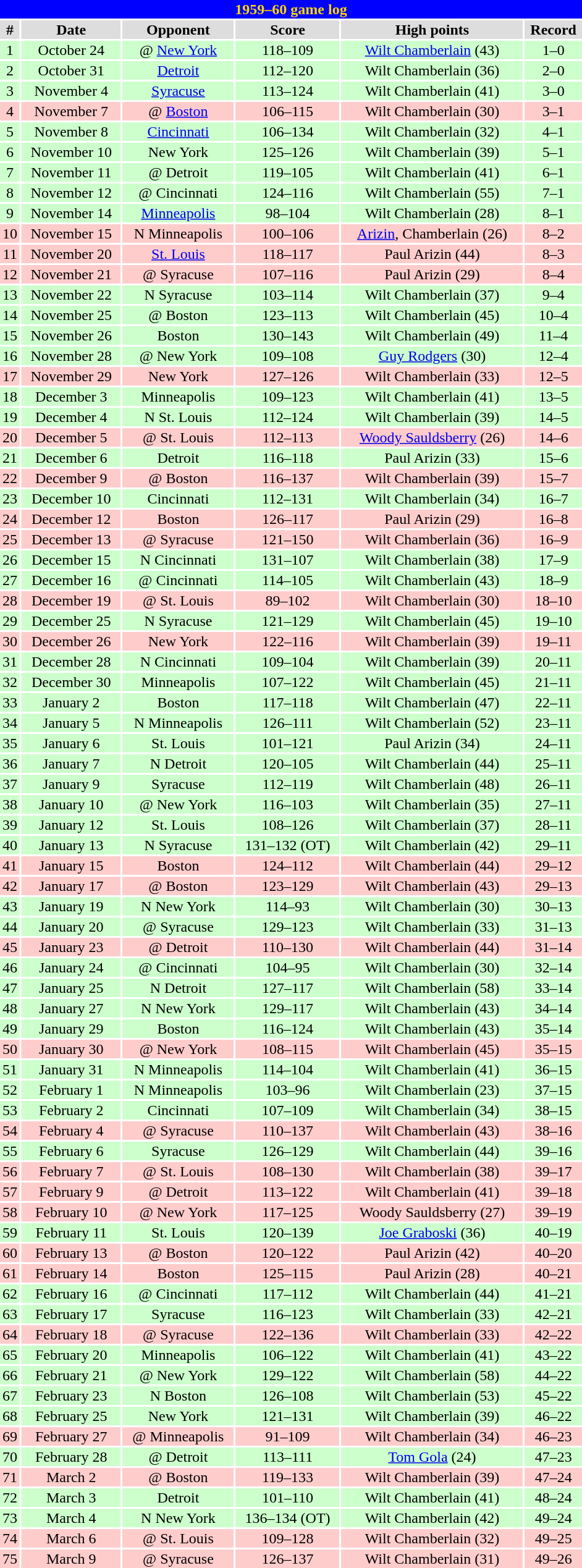<table class="toccolours collapsible" width=50% style="clear:both; margin:1.5em auto; text-align:center">
<tr>
<th colspan=11 style="background:#0000FF; color:#FFD700;">1959–60 game log</th>
</tr>
<tr align="center" bgcolor="#dddddd">
<td><strong>#</strong></td>
<td><strong>Date</strong></td>
<td><strong>Opponent</strong></td>
<td><strong>Score</strong></td>
<td><strong>High points</strong></td>
<td><strong>Record</strong></td>
</tr>
<tr align="center" bgcolor="#ccffcc">
<td>1</td>
<td>October 24</td>
<td>@ <a href='#'>New York</a></td>
<td>118–109</td>
<td><a href='#'>Wilt Chamberlain</a> (43)</td>
<td>1–0</td>
</tr>
<tr align="center" bgcolor="#ccffcc">
<td>2</td>
<td>October 31</td>
<td><a href='#'>Detroit</a></td>
<td>112–120</td>
<td>Wilt Chamberlain (36)</td>
<td>2–0</td>
</tr>
<tr align="center" bgcolor="#ccffcc">
<td>3</td>
<td>November 4</td>
<td><a href='#'>Syracuse</a></td>
<td>113–124</td>
<td>Wilt Chamberlain (41)</td>
<td>3–0</td>
</tr>
<tr align="center" bgcolor="#ffcccc">
<td>4</td>
<td>November 7</td>
<td>@ <a href='#'>Boston</a></td>
<td>106–115</td>
<td>Wilt Chamberlain (30)</td>
<td>3–1</td>
</tr>
<tr align="center" bgcolor="#ccffcc">
<td>5</td>
<td>November 8</td>
<td><a href='#'>Cincinnati</a></td>
<td>106–134</td>
<td>Wilt Chamberlain (32)</td>
<td>4–1</td>
</tr>
<tr align="center" bgcolor="#ccffcc">
<td>6</td>
<td>November 10</td>
<td>New York</td>
<td>125–126</td>
<td>Wilt Chamberlain (39)</td>
<td>5–1</td>
</tr>
<tr align="center" bgcolor="#ccffcc">
<td>7</td>
<td>November 11</td>
<td>@ Detroit</td>
<td>119–105</td>
<td>Wilt Chamberlain (41)</td>
<td>6–1</td>
</tr>
<tr align="center" bgcolor="#ccffcc">
<td>8</td>
<td>November 12</td>
<td>@ Cincinnati</td>
<td>124–116</td>
<td>Wilt Chamberlain (55)</td>
<td>7–1</td>
</tr>
<tr align="center" bgcolor="#ccffcc">
<td>9</td>
<td>November 14</td>
<td><a href='#'>Minneapolis</a></td>
<td>98–104</td>
<td>Wilt Chamberlain (28)</td>
<td>8–1</td>
</tr>
<tr align="center" bgcolor="#ffcccc">
<td>10</td>
<td>November 15</td>
<td>N Minneapolis</td>
<td>100–106</td>
<td><a href='#'>Arizin</a>, Chamberlain (26)</td>
<td>8–2</td>
</tr>
<tr align="center" bgcolor="#ffcccc">
<td>11</td>
<td>November 20</td>
<td><a href='#'>St. Louis</a></td>
<td>118–117</td>
<td>Paul Arizin (44)</td>
<td>8–3</td>
</tr>
<tr align="center" bgcolor="#ffcccc">
<td>12</td>
<td>November 21</td>
<td>@ Syracuse</td>
<td>107–116</td>
<td>Paul Arizin (29)</td>
<td>8–4</td>
</tr>
<tr align="center" bgcolor="#ccffcc">
<td>13</td>
<td>November 22</td>
<td>N Syracuse</td>
<td>103–114</td>
<td>Wilt Chamberlain (37)</td>
<td>9–4</td>
</tr>
<tr align="center" bgcolor="#ccffcc">
<td>14</td>
<td>November 25</td>
<td>@ Boston</td>
<td>123–113</td>
<td>Wilt Chamberlain (45)</td>
<td>10–4</td>
</tr>
<tr align="center" bgcolor="#ccffcc">
<td>15</td>
<td>November 26</td>
<td>Boston</td>
<td>130–143</td>
<td>Wilt Chamberlain (49)</td>
<td>11–4</td>
</tr>
<tr align="center" bgcolor="#ccffcc">
<td>16</td>
<td>November 28</td>
<td>@ New York</td>
<td>109–108</td>
<td><a href='#'>Guy Rodgers</a> (30)</td>
<td>12–4</td>
</tr>
<tr align="center" bgcolor="#ffcccc">
<td>17</td>
<td>November 29</td>
<td>New York</td>
<td>127–126</td>
<td>Wilt Chamberlain (33)</td>
<td>12–5</td>
</tr>
<tr align="center" bgcolor="#ccffcc">
<td>18</td>
<td>December 3</td>
<td>Minneapolis</td>
<td>109–123</td>
<td>Wilt Chamberlain (41)</td>
<td>13–5</td>
</tr>
<tr align="center" bgcolor="#ccffcc">
<td>19</td>
<td>December 4</td>
<td>N St. Louis</td>
<td>112–124</td>
<td>Wilt Chamberlain (39)</td>
<td>14–5</td>
</tr>
<tr align="center" bgcolor="#ffcccc">
<td>20</td>
<td>December 5</td>
<td>@ St. Louis</td>
<td>112–113</td>
<td><a href='#'>Woody Sauldsberry</a> (26)</td>
<td>14–6</td>
</tr>
<tr align="center" bgcolor="#ccffcc">
<td>21</td>
<td>December 6</td>
<td>Detroit</td>
<td>116–118</td>
<td>Paul Arizin (33)</td>
<td>15–6</td>
</tr>
<tr align="center" bgcolor="#ffcccc">
<td>22</td>
<td>December 9</td>
<td>@ Boston</td>
<td>116–137</td>
<td>Wilt Chamberlain (39)</td>
<td>15–7</td>
</tr>
<tr align="center" bgcolor="#ccffcc">
<td>23</td>
<td>December 10</td>
<td>Cincinnati</td>
<td>112–131</td>
<td>Wilt Chamberlain (34)</td>
<td>16–7</td>
</tr>
<tr align="center" bgcolor="#ffcccc">
<td>24</td>
<td>December 12</td>
<td>Boston</td>
<td>126–117</td>
<td>Paul Arizin (29)</td>
<td>16–8</td>
</tr>
<tr align="center" bgcolor="#ffcccc">
<td>25</td>
<td>December 13</td>
<td>@ Syracuse</td>
<td>121–150</td>
<td>Wilt Chamberlain (36)</td>
<td>16–9</td>
</tr>
<tr align="center" bgcolor="#ccffcc">
<td>26</td>
<td>December 15</td>
<td>N Cincinnati</td>
<td>131–107</td>
<td>Wilt Chamberlain (38)</td>
<td>17–9</td>
</tr>
<tr align="center" bgcolor="#ccffcc">
<td>27</td>
<td>December 16</td>
<td>@ Cincinnati</td>
<td>114–105</td>
<td>Wilt Chamberlain (43)</td>
<td>18–9</td>
</tr>
<tr align="center" bgcolor="#ffcccc">
<td>28</td>
<td>December 19</td>
<td>@ St. Louis</td>
<td>89–102</td>
<td>Wilt Chamberlain (30)</td>
<td>18–10</td>
</tr>
<tr align="center" bgcolor="#ccffcc">
<td>29</td>
<td>December 25</td>
<td>N Syracuse</td>
<td>121–129</td>
<td>Wilt Chamberlain (45)</td>
<td>19–10</td>
</tr>
<tr align="center" bgcolor="#ffcccc">
<td>30</td>
<td>December 26</td>
<td>New York</td>
<td>122–116</td>
<td>Wilt Chamberlain (39)</td>
<td>19–11</td>
</tr>
<tr align="center" bgcolor="#ccffcc">
<td>31</td>
<td>December 28</td>
<td>N Cincinnati</td>
<td>109–104</td>
<td>Wilt Chamberlain (39)</td>
<td>20–11</td>
</tr>
<tr align="center" bgcolor="#ccffcc">
<td>32</td>
<td>December 30</td>
<td>Minneapolis</td>
<td>107–122</td>
<td>Wilt Chamberlain (45)</td>
<td>21–11</td>
</tr>
<tr align="center" bgcolor="#ccffcc">
<td>33</td>
<td>January 2</td>
<td>Boston</td>
<td>117–118</td>
<td>Wilt Chamberlain (47)</td>
<td>22–11</td>
</tr>
<tr align="center" bgcolor="#ccffcc">
<td>34</td>
<td>January 5</td>
<td>N Minneapolis</td>
<td>126–111</td>
<td>Wilt Chamberlain (52)</td>
<td>23–11</td>
</tr>
<tr align="center" bgcolor="#ccffcc">
<td>35</td>
<td>January 6</td>
<td>St. Louis</td>
<td>101–121</td>
<td>Paul Arizin (34)</td>
<td>24–11</td>
</tr>
<tr align="center" bgcolor="#ccffcc">
<td>36</td>
<td>January 7</td>
<td>N Detroit</td>
<td>120–105</td>
<td>Wilt Chamberlain (44)</td>
<td>25–11</td>
</tr>
<tr align="center" bgcolor="#ccffcc">
<td>37</td>
<td>January 9</td>
<td>Syracuse</td>
<td>112–119</td>
<td>Wilt Chamberlain (48)</td>
<td>26–11</td>
</tr>
<tr align="center" bgcolor="#ccffcc">
<td>38</td>
<td>January 10</td>
<td>@ New York</td>
<td>116–103</td>
<td>Wilt Chamberlain (35)</td>
<td>27–11</td>
</tr>
<tr align="center" bgcolor="#ccffcc">
<td>39</td>
<td>January 12</td>
<td>St. Louis</td>
<td>108–126</td>
<td>Wilt Chamberlain (37)</td>
<td>28–11</td>
</tr>
<tr align="center" bgcolor="#ccffcc">
<td>40</td>
<td>January 13</td>
<td>N Syracuse</td>
<td>131–132 (OT)</td>
<td>Wilt Chamberlain (42)</td>
<td>29–11</td>
</tr>
<tr align="center" bgcolor="#ffcccc">
<td>41</td>
<td>January 15</td>
<td>Boston</td>
<td>124–112</td>
<td>Wilt Chamberlain (44)</td>
<td>29–12</td>
</tr>
<tr align="center" bgcolor="#ffcccc">
<td>42</td>
<td>January 17</td>
<td>@ Boston</td>
<td>123–129</td>
<td>Wilt Chamberlain (43)</td>
<td>29–13</td>
</tr>
<tr align="center" bgcolor="#ccffcc">
<td>43</td>
<td>January 19</td>
<td>N New York</td>
<td>114–93</td>
<td>Wilt Chamberlain (30)</td>
<td>30–13</td>
</tr>
<tr align="center" bgcolor="#ccffcc">
<td>44</td>
<td>January 20</td>
<td>@ Syracuse</td>
<td>129–123</td>
<td>Wilt Chamberlain (33)</td>
<td>31–13</td>
</tr>
<tr align="center" bgcolor="#ffcccc">
<td>45</td>
<td>January 23</td>
<td>@ Detroit</td>
<td>110–130</td>
<td>Wilt Chamberlain (44)</td>
<td>31–14</td>
</tr>
<tr align="center" bgcolor="#ccffcc">
<td>46</td>
<td>January 24</td>
<td>@ Cincinnati</td>
<td>104–95</td>
<td>Wilt Chamberlain (30)</td>
<td>32–14</td>
</tr>
<tr align="center" bgcolor="#ccffcc">
<td>47</td>
<td>January 25</td>
<td>N Detroit</td>
<td>127–117</td>
<td>Wilt Chamberlain (58)</td>
<td>33–14</td>
</tr>
<tr align="center" bgcolor="#ccffcc">
<td>48</td>
<td>January 27</td>
<td>N New York</td>
<td>129–117</td>
<td>Wilt Chamberlain (43)</td>
<td>34–14</td>
</tr>
<tr align="center" bgcolor="#ccffcc">
<td>49</td>
<td>January 29</td>
<td>Boston</td>
<td>116–124</td>
<td>Wilt Chamberlain (43)</td>
<td>35–14</td>
</tr>
<tr align="center" bgcolor="#ffcccc">
<td>50</td>
<td>January 30</td>
<td>@ New York</td>
<td>108–115</td>
<td>Wilt Chamberlain (45)</td>
<td>35–15</td>
</tr>
<tr align="center" bgcolor="#ccffcc">
<td>51</td>
<td>January 31</td>
<td>N Minneapolis</td>
<td>114–104</td>
<td>Wilt Chamberlain (41)</td>
<td>36–15</td>
</tr>
<tr align="center" bgcolor="#ccffcc">
<td>52</td>
<td>February 1</td>
<td>N Minneapolis</td>
<td>103–96</td>
<td>Wilt Chamberlain (23)</td>
<td>37–15</td>
</tr>
<tr align="center" bgcolor="#ccffcc">
<td>53</td>
<td>February 2</td>
<td>Cincinnati</td>
<td>107–109</td>
<td>Wilt Chamberlain (34)</td>
<td>38–15</td>
</tr>
<tr align="center" bgcolor="#ffcccc">
<td>54</td>
<td>February 4</td>
<td>@ Syracuse</td>
<td>110–137</td>
<td>Wilt Chamberlain (43)</td>
<td>38–16</td>
</tr>
<tr align="center" bgcolor="#ccffcc">
<td>55</td>
<td>February 6</td>
<td>Syracuse</td>
<td>126–129</td>
<td>Wilt Chamberlain (44)</td>
<td>39–16</td>
</tr>
<tr align="center" bgcolor="#ffcccc">
<td>56</td>
<td>February 7</td>
<td>@ St. Louis</td>
<td>108–130</td>
<td>Wilt Chamberlain (38)</td>
<td>39–17</td>
</tr>
<tr align="center" bgcolor="#ffcccc">
<td>57</td>
<td>February 9</td>
<td>@ Detroit</td>
<td>113–122</td>
<td>Wilt Chamberlain (41)</td>
<td>39–18</td>
</tr>
<tr align="center" bgcolor="#ffcccc">
<td>58</td>
<td>February 10</td>
<td>@ New York</td>
<td>117–125</td>
<td>Woody Sauldsberry (27)</td>
<td>39–19</td>
</tr>
<tr align="center" bgcolor="#ccffcc">
<td>59</td>
<td>February 11</td>
<td>St. Louis</td>
<td>120–139</td>
<td><a href='#'>Joe Graboski</a> (36)</td>
<td>40–19</td>
</tr>
<tr align="center" bgcolor="#ffcccc">
<td>60</td>
<td>February 13</td>
<td>@ Boston</td>
<td>120–122</td>
<td>Paul Arizin (42)</td>
<td>40–20</td>
</tr>
<tr align="center" bgcolor="#ffcccc">
<td>61</td>
<td>February 14</td>
<td>Boston</td>
<td>125–115</td>
<td>Paul Arizin (28)</td>
<td>40–21</td>
</tr>
<tr align="center" bgcolor="#ccffcc">
<td>62</td>
<td>February 16</td>
<td>@ Cincinnati</td>
<td>117–112</td>
<td>Wilt Chamberlain (44)</td>
<td>41–21</td>
</tr>
<tr align="center" bgcolor="#ccffcc">
<td>63</td>
<td>February 17</td>
<td>Syracuse</td>
<td>116–123</td>
<td>Wilt Chamberlain (33)</td>
<td>42–21</td>
</tr>
<tr align="center" bgcolor="#ffcccc">
<td>64</td>
<td>February 18</td>
<td>@ Syracuse</td>
<td>122–136</td>
<td>Wilt Chamberlain (33)</td>
<td>42–22</td>
</tr>
<tr align="center" bgcolor="#ccffcc">
<td>65</td>
<td>February 20</td>
<td>Minneapolis</td>
<td>106–122</td>
<td>Wilt Chamberlain (41)</td>
<td>43–22</td>
</tr>
<tr align="center" bgcolor="#ccffcc">
<td>66</td>
<td>February 21</td>
<td>@ New York</td>
<td>129–122</td>
<td>Wilt Chamberlain (58)</td>
<td>44–22</td>
</tr>
<tr align="center" bgcolor="#ccffcc">
<td>67</td>
<td>February 23</td>
<td>N Boston</td>
<td>126–108</td>
<td>Wilt Chamberlain (53)</td>
<td>45–22</td>
</tr>
<tr align="center" bgcolor="#ccffcc">
<td>68</td>
<td>February 25</td>
<td>New York</td>
<td>121–131</td>
<td>Wilt Chamberlain (39)</td>
<td>46–22</td>
</tr>
<tr align="center" bgcolor="#ffcccc">
<td>69</td>
<td>February 27</td>
<td>@ Minneapolis</td>
<td>91–109</td>
<td>Wilt Chamberlain (34)</td>
<td>46–23</td>
</tr>
<tr align="center" bgcolor="#ccffcc">
<td>70</td>
<td>February 28</td>
<td>@ Detroit</td>
<td>113–111</td>
<td><a href='#'>Tom Gola</a> (24)</td>
<td>47–23</td>
</tr>
<tr align="center" bgcolor="#ffcccc">
<td>71</td>
<td>March 2</td>
<td>@ Boston</td>
<td>119–133</td>
<td>Wilt Chamberlain (39)</td>
<td>47–24</td>
</tr>
<tr align="center" bgcolor="#ccffcc">
<td>72</td>
<td>March 3</td>
<td>Detroit</td>
<td>101–110</td>
<td>Wilt Chamberlain (41)</td>
<td>48–24</td>
</tr>
<tr align="center" bgcolor="#ccffcc">
<td>73</td>
<td>March 4</td>
<td>N New York</td>
<td>136–134 (OT)</td>
<td>Wilt Chamberlain (42)</td>
<td>49–24</td>
</tr>
<tr align="center" bgcolor="#ffcccc">
<td>74</td>
<td>March 6</td>
<td>@ St. Louis</td>
<td>109–128</td>
<td>Wilt Chamberlain (32)</td>
<td>49–25</td>
</tr>
<tr align="center" bgcolor="#ffcccc">
<td>75</td>
<td>March 9</td>
<td>@ Syracuse</td>
<td>126–137</td>
<td>Wilt Chamberlain (31)</td>
<td>49–26</td>
</tr>
</table>
